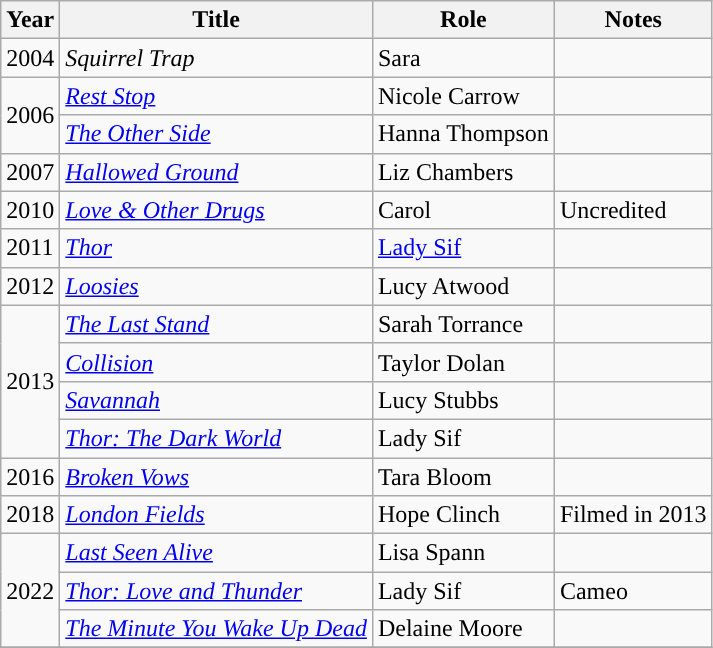<table class="wikitable sortable">
<tr>
<th>Year</th>
<th>Title</th>
<th>Role</th>
<th>Notes</th>
</tr>
<tr>
<td>2004</td>
<td><em>Squirrel Trap</em></td>
<td>Sara</td>
<td></td>
</tr>
<tr>
<td rowspan="2">2006</td>
<td><em><a href='#'>Rest Stop</a></em></td>
<td>Nicole Carrow</td>
<td></td>
</tr>
<tr>
<td data-sort-value="Other Side, The"><em><a href='#'>The Other Side</a></em></td>
<td>Hanna Thompson</td>
<td></td>
</tr>
<tr>
<td>2007</td>
<td><em><a href='#'>Hallowed Ground</a></em></td>
<td>Liz Chambers</td>
<td></td>
</tr>
<tr>
<td>2010</td>
<td><em><a href='#'>Love & Other Drugs</a></em></td>
<td>Carol</td>
<td>Uncredited</td>
</tr>
<tr>
<td>2011</td>
<td><em><a href='#'>Thor</a></em></td>
<td><a href='#'>Lady Sif</a></td>
<td></td>
</tr>
<tr>
<td>2012</td>
<td><em><a href='#'>Loosies</a></em></td>
<td>Lucy Atwood</td>
<td></td>
</tr>
<tr>
<td rowspan="4">2013</td>
<td data-sort-value="Last Stand, The"><em><a href='#'>The Last Stand</a></em></td>
<td>Sarah Torrance</td>
<td></td>
</tr>
<tr>
<td><em><a href='#'>Collision</a></em></td>
<td>Taylor Dolan</td>
<td></td>
</tr>
<tr>
<td><em><a href='#'>Savannah</a></em></td>
<td>Lucy Stubbs</td>
<td></td>
</tr>
<tr>
<td><em><a href='#'>Thor: The Dark World</a></em></td>
<td>Lady Sif</td>
<td></td>
</tr>
<tr>
<td>2016</td>
<td><em><a href='#'>Broken Vows</a></em></td>
<td>Tara Bloom</td>
<td></td>
</tr>
<tr>
<td>2018</td>
<td><em><a href='#'>London Fields</a></em></td>
<td>Hope Clinch</td>
<td>Filmed in 2013</td>
</tr>
<tr>
<td rowspan="3">2022</td>
<td><em><a href='#'>Last Seen Alive</a></em></td>
<td>Lisa Spann</td>
<td></td>
</tr>
<tr>
<td><em><a href='#'>Thor: Love and Thunder</a></em></td>
<td>Lady Sif</td>
<td>Cameo</td>
</tr>
<tr>
<td data-sort-value="Minute You Wake Up Dead, The"><em><a href='#'>The Minute You Wake Up Dead</a></em></td>
<td>Delaine Moore</td>
<td></td>
</tr>
<tr>
</tr>
</table>
